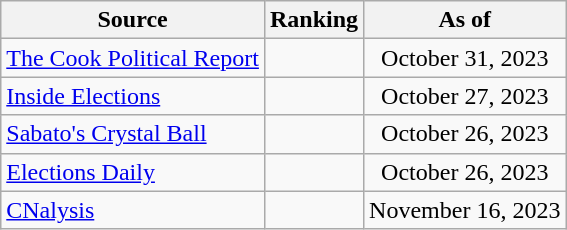<table class="wikitable" style="text-align:center">
<tr>
<th>Source</th>
<th>Ranking</th>
<th>As of</th>
</tr>
<tr>
<td align=left><a href='#'>The Cook Political Report</a></td>
<td></td>
<td>October 31, 2023</td>
</tr>
<tr>
<td align=left><a href='#'>Inside Elections</a></td>
<td></td>
<td>October 27, 2023</td>
</tr>
<tr>
<td align=left><a href='#'>Sabato's Crystal Ball</a></td>
<td></td>
<td>October 26, 2023</td>
</tr>
<tr>
<td align=left><a href='#'>Elections Daily</a></td>
<td></td>
<td>October 26, 2023</td>
</tr>
<tr>
<td align=left><a href='#'>CNalysis</a></td>
<td></td>
<td>November 16, 2023</td>
</tr>
</table>
